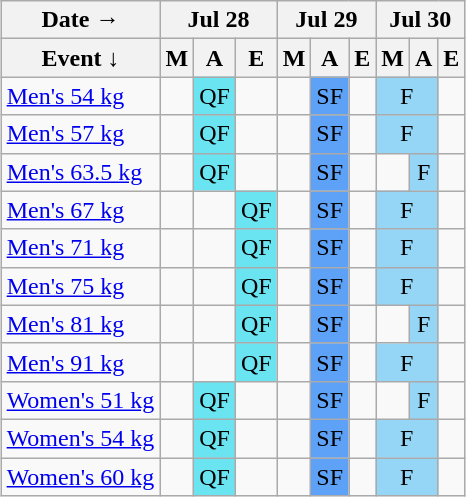<table class="wikitable" style="margin:0.5em auto;">
<tr>
<th>Date →</th>
<th colspan="3">Jul 28</th>
<th colspan="3">Jul 29</th>
<th colspan="3">Jul 30</th>
</tr>
<tr>
<th>Event  ↓</th>
<th>M</th>
<th>A</th>
<th>E</th>
<th>M</th>
<th>A</th>
<th>E</th>
<th>M</th>
<th>A</th>
<th>E</th>
</tr>
<tr>
<td class="event"><a href='#'>Men's 54 kg</a></td>
<td></td>
<td bgcolor="#6be4f2" align=center>QF</td>
<td></td>
<td></td>
<td bgcolor="#5ea2f7" align=center>SF</td>
<td></td>
<td colspan="2" bgcolor="#95d6f7" align=center>F</td>
<td></td>
</tr>
<tr>
<td class="event"><a href='#'>Men's 57 kg</a></td>
<td></td>
<td bgcolor="#6be4f2" align=center>QF</td>
<td></td>
<td></td>
<td bgcolor="#5ea2f7" align=center>SF</td>
<td></td>
<td colspan="2" bgcolor="#95d6f7" align=center>F</td>
<td></td>
</tr>
<tr>
<td class="event"><a href='#'>Men's 63.5 kg</a></td>
<td></td>
<td bgcolor="#6be4f2" align=center>QF</td>
<td></td>
<td></td>
<td bgcolor="#5ea2f7" align=center>SF</td>
<td></td>
<td></td>
<td bgcolor="#95d6f7" align=center>F</td>
<td></td>
</tr>
<tr>
<td class="event"><a href='#'>Men's 67 kg</a></td>
<td></td>
<td></td>
<td bgcolor="#6be4f2" align=center>QF</td>
<td></td>
<td bgcolor="#5ea2f7" align=center>SF</td>
<td></td>
<td colspan="2" bgcolor="#95d6f7" align=center>F</td>
<td></td>
</tr>
<tr>
<td class="event"><a href='#'>Men's 71 kg</a></td>
<td></td>
<td></td>
<td bgcolor="#6be4f2" align=center>QF</td>
<td></td>
<td bgcolor="#5ea2f7" align=center>SF</td>
<td></td>
<td colspan="2" bgcolor="#95d6f7" align=center>F</td>
<td></td>
</tr>
<tr>
<td class="event"><a href='#'>Men's 75 kg</a></td>
<td></td>
<td></td>
<td bgcolor="#6be4f2" align=center>QF</td>
<td></td>
<td bgcolor="#5ea2f7" align=center>SF</td>
<td></td>
<td colspan="2" bgcolor="#95d6f7" align=center>F</td>
<td></td>
</tr>
<tr>
<td class="event"><a href='#'>Men's 81 kg</a></td>
<td></td>
<td></td>
<td bgcolor="#6be4f2" align=center>QF</td>
<td></td>
<td bgcolor="#5ea2f7" align=center>SF</td>
<td></td>
<td></td>
<td bgcolor="#95d6f7" align=center>F</td>
<td></td>
</tr>
<tr>
<td class="event"><a href='#'>Men's 91 kg</a></td>
<td></td>
<td></td>
<td bgcolor="#6be4f2" align=center>QF</td>
<td></td>
<td bgcolor="#5ea2f7" align=center>SF</td>
<td></td>
<td colspan="2" bgcolor="#95d6f7" align=center>F</td>
<td></td>
</tr>
<tr>
<td class="event"><a href='#'>Women's 51 kg</a></td>
<td></td>
<td bgcolor="#6be4f2" align=center>QF</td>
<td></td>
<td></td>
<td bgcolor="#5ea2f7" align=center>SF</td>
<td></td>
<td></td>
<td bgcolor="#95d6f7" align=center>F</td>
<td></td>
</tr>
<tr>
<td class="event"><a href='#'>Women's 54 kg</a></td>
<td></td>
<td bgcolor="#6be4f2" align=center>QF</td>
<td></td>
<td></td>
<td bgcolor="#5ea2f7" align=center>SF</td>
<td></td>
<td colspan="2" bgcolor="#95d6f7" align=center>F</td>
<td></td>
</tr>
<tr>
<td class="event"><a href='#'>Women's 60 kg</a></td>
<td></td>
<td bgcolor="#6be4f2" align=center>QF</td>
<td></td>
<td></td>
<td bgcolor="#5ea2f7" align=center>SF</td>
<td></td>
<td colspan="2" bgcolor="#95d6f7" align=center>F</td>
<td></td>
</tr>
</table>
